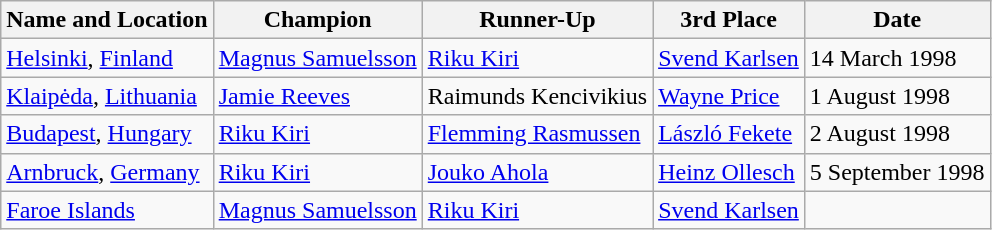<table class="wikitable" style="display: inline-table">
<tr>
<th>Name and Location</th>
<th>Champion</th>
<th>Runner-Up</th>
<th>3rd Place</th>
<th>Date</th>
</tr>
<tr>
<td> <a href='#'>Helsinki</a>, <a href='#'>Finland</a> <br> </td>
<td> <a href='#'>Magnus Samuelsson</a></td>
<td> <a href='#'>Riku Kiri</a></td>
<td> <a href='#'>Svend Karlsen</a></td>
<td>14 March 1998</td>
</tr>
<tr>
<td> <a href='#'>Klaipėda</a>, <a href='#'>Lithuania</a> <br> </td>
<td> <a href='#'>Jamie Reeves</a></td>
<td> Raimunds Kencivikius</td>
<td> <a href='#'>Wayne Price</a></td>
<td>1 August 1998</td>
</tr>
<tr>
<td> <a href='#'>Budapest</a>, <a href='#'>Hungary</a> <br> </td>
<td> <a href='#'>Riku Kiri</a></td>
<td> <a href='#'>Flemming Rasmussen</a></td>
<td> <a href='#'>László Fekete</a></td>
<td>2 August 1998</td>
</tr>
<tr>
<td> <a href='#'>Arnbruck</a>, <a href='#'>Germany</a> <br> </td>
<td> <a href='#'>Riku Kiri</a></td>
<td> <a href='#'>Jouko Ahola</a></td>
<td> <a href='#'>Heinz Ollesch</a></td>
<td>5 September 1998</td>
</tr>
<tr>
<td> <a href='#'>Faroe Islands</a> <br> </td>
<td> <a href='#'>Magnus Samuelsson</a></td>
<td> <a href='#'>Riku Kiri</a></td>
<td> <a href='#'>Svend Karlsen</a></td>
<td></td>
</tr>
</table>
